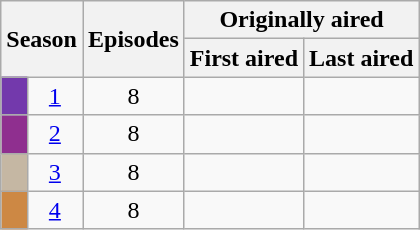<table class="wikitable plainrowheaders" style="text-align:center;">
<tr>
<th scope="col" colspan="2" rowspan="2">Season</th>
<th scope="col" rowspan="2">Episodes</th>
<th scope="col" colspan="2">Originally aired</th>
</tr>
<tr>
<th scope="col">First aired</th>
<th scope="col">Last aired</th>
</tr>
<tr>
<td scope="row" style="background:#7339ac; color:#100;"></td>
<td><a href='#'>1</a></td>
<td>8</td>
<td></td>
<td></td>
</tr>
<tr>
<td scope="row" style="background:#8F2F8F; color:#100;"></td>
<td><a href='#'>2</a></td>
<td>8</td>
<td></td>
<td></td>
</tr>
<tr>
<td scope="row" style="background:#C5B7A3; color:#100;"></td>
<td><a href='#'>3</a></td>
<td>8</td>
<td></td>
<td></td>
</tr>
<tr>
<td scope="row" style="background:#CD8844; color:#100;"></td>
<td><a href='#'>4</a></td>
<td>8</td>
<td></td>
<td></td>
</tr>
</table>
